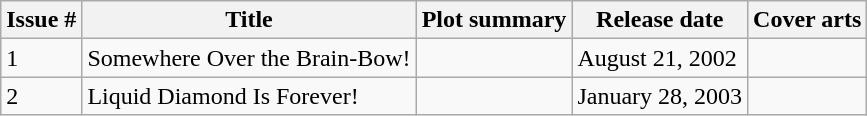<table class="wikitable">
<tr>
<th>Issue #</th>
<th>Title</th>
<th>Plot summary</th>
<th>Release date</th>
<th>Cover arts</th>
</tr>
<tr>
<td>1</td>
<td>Somewhere Over the Brain-Bow!</td>
<td></td>
<td>August 21, 2002</td>
<td></td>
</tr>
<tr>
<td>2</td>
<td>Liquid Diamond Is Forever!</td>
<td></td>
<td>January 28, 2003</td>
<td></td>
</tr>
</table>
